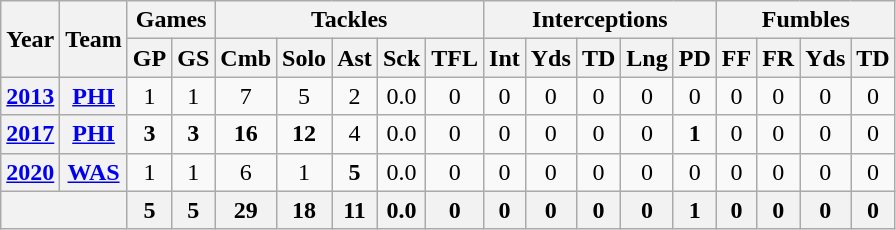<table class="wikitable" style="text-align:center">
<tr>
<th rowspan="2">Year</th>
<th rowspan="2">Team</th>
<th colspan="2">Games</th>
<th colspan="5">Tackles</th>
<th colspan="5">Interceptions</th>
<th colspan="4">Fumbles</th>
</tr>
<tr>
<th>GP</th>
<th>GS</th>
<th>Cmb</th>
<th>Solo</th>
<th>Ast</th>
<th>Sck</th>
<th>TFL</th>
<th>Int</th>
<th>Yds</th>
<th>TD</th>
<th>Lng</th>
<th>PD</th>
<th>FF</th>
<th>FR</th>
<th>Yds</th>
<th>TD</th>
</tr>
<tr>
<th><a href='#'>2013</a></th>
<th><a href='#'>PHI</a></th>
<td>1</td>
<td>1</td>
<td>7</td>
<td>5</td>
<td>2</td>
<td>0.0</td>
<td>0</td>
<td>0</td>
<td>0</td>
<td>0</td>
<td>0</td>
<td>0</td>
<td>0</td>
<td>0</td>
<td>0</td>
<td>0</td>
</tr>
<tr>
<th><a href='#'>2017</a></th>
<th><a href='#'>PHI</a></th>
<td><strong>3</strong></td>
<td><strong>3</strong></td>
<td><strong>16</strong></td>
<td><strong>12</strong></td>
<td>4</td>
<td>0.0</td>
<td>0</td>
<td>0</td>
<td>0</td>
<td>0</td>
<td>0</td>
<td><strong>1</strong></td>
<td>0</td>
<td>0</td>
<td>0</td>
<td>0</td>
</tr>
<tr>
<th><a href='#'>2020</a></th>
<th><a href='#'>WAS</a></th>
<td>1</td>
<td>1</td>
<td>6</td>
<td>1</td>
<td><strong>5</strong></td>
<td>0.0</td>
<td>0</td>
<td>0</td>
<td>0</td>
<td>0</td>
<td>0</td>
<td>0</td>
<td>0</td>
<td>0</td>
<td>0</td>
<td>0</td>
</tr>
<tr>
<th colspan="2"></th>
<th>5</th>
<th>5</th>
<th>29</th>
<th>18</th>
<th>11</th>
<th>0.0</th>
<th>0</th>
<th>0</th>
<th>0</th>
<th>0</th>
<th>0</th>
<th>1</th>
<th>0</th>
<th>0</th>
<th>0</th>
<th>0</th>
</tr>
</table>
